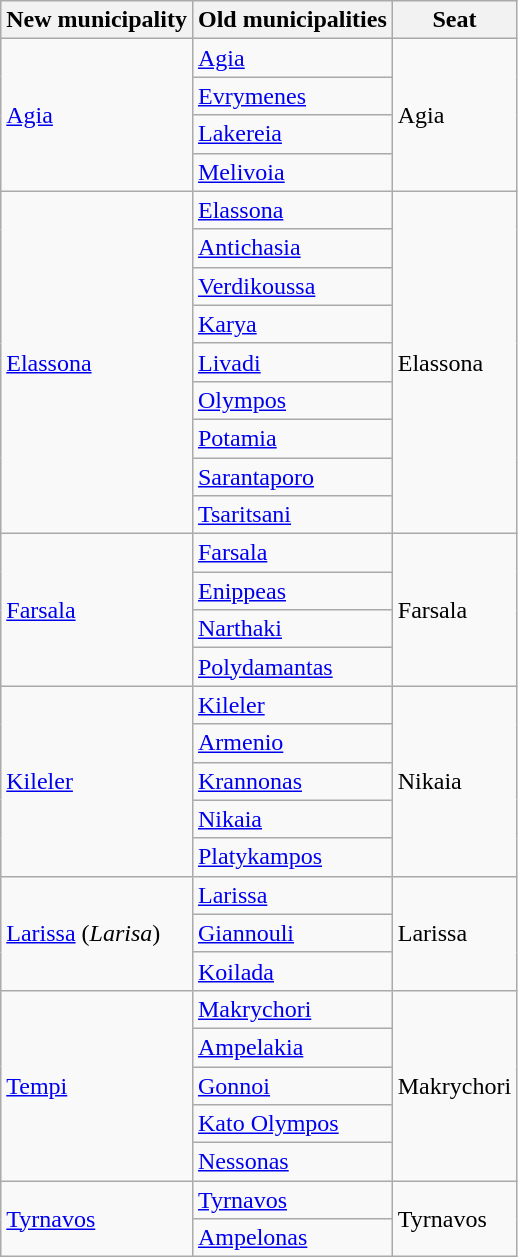<table class="wikitable">
<tr>
<th>New municipality</th>
<th>Old municipalities</th>
<th>Seat</th>
</tr>
<tr>
<td rowspan=4><a href='#'>Agia</a></td>
<td><a href='#'>Agia</a></td>
<td rowspan=4>Agia</td>
</tr>
<tr>
<td><a href='#'>Evrymenes</a></td>
</tr>
<tr>
<td><a href='#'>Lakereia</a></td>
</tr>
<tr>
<td><a href='#'>Melivoia</a></td>
</tr>
<tr>
<td rowspan=9><a href='#'>Elassona</a></td>
<td><a href='#'>Elassona</a></td>
<td rowspan=9>Elassona</td>
</tr>
<tr>
<td><a href='#'>Antichasia</a></td>
</tr>
<tr>
<td><a href='#'>Verdikoussa</a></td>
</tr>
<tr>
<td><a href='#'>Karya</a></td>
</tr>
<tr>
<td><a href='#'>Livadi</a></td>
</tr>
<tr>
<td><a href='#'>Olympos</a></td>
</tr>
<tr>
<td><a href='#'>Potamia</a></td>
</tr>
<tr>
<td><a href='#'>Sarantaporo</a></td>
</tr>
<tr>
<td><a href='#'>Tsaritsani</a></td>
</tr>
<tr>
<td rowspan=4><a href='#'>Farsala</a></td>
<td><a href='#'>Farsala</a></td>
<td rowspan=4>Farsala</td>
</tr>
<tr>
<td><a href='#'>Enippeas</a></td>
</tr>
<tr>
<td><a href='#'>Narthaki</a></td>
</tr>
<tr>
<td><a href='#'>Polydamantas</a></td>
</tr>
<tr>
<td rowspan=5><a href='#'>Kileler</a></td>
<td><a href='#'>Kileler</a></td>
<td rowspan=5>Nikaia</td>
</tr>
<tr>
<td><a href='#'>Armenio</a></td>
</tr>
<tr>
<td><a href='#'>Krannonas</a></td>
</tr>
<tr>
<td><a href='#'>Nikaia</a></td>
</tr>
<tr>
<td><a href='#'>Platykampos</a></td>
</tr>
<tr>
<td rowspan=3><a href='#'>Larissa</a> (<em>Larisa</em>)</td>
<td><a href='#'>Larissa</a></td>
<td rowspan=3>Larissa</td>
</tr>
<tr>
<td><a href='#'>Giannouli</a></td>
</tr>
<tr>
<td><a href='#'>Koilada</a></td>
</tr>
<tr>
<td rowspan=5><a href='#'>Tempi</a></td>
<td><a href='#'>Makrychori</a></td>
<td rowspan=5>Makrychori</td>
</tr>
<tr>
<td><a href='#'>Ampelakia</a></td>
</tr>
<tr>
<td><a href='#'>Gonnoi</a></td>
</tr>
<tr>
<td><a href='#'>Kato Olympos</a></td>
</tr>
<tr>
<td><a href='#'>Nessonas</a></td>
</tr>
<tr>
<td rowspan=2><a href='#'>Tyrnavos</a></td>
<td><a href='#'>Tyrnavos</a></td>
<td rowspan=2>Tyrnavos</td>
</tr>
<tr>
<td><a href='#'>Ampelonas</a></td>
</tr>
</table>
